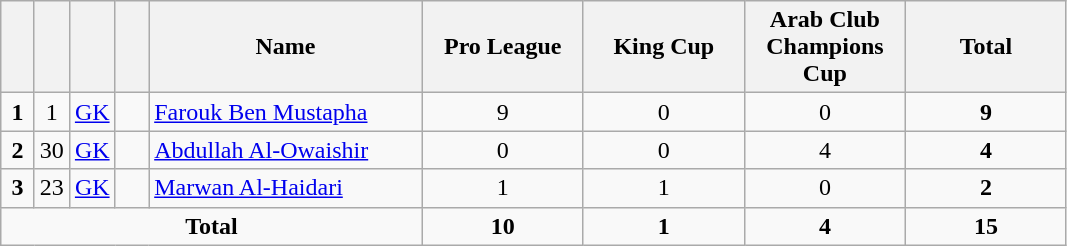<table class="wikitable" style="text-align:center">
<tr>
<th width=15></th>
<th width=15></th>
<th width=15></th>
<th width=15></th>
<th width=175>Name</th>
<th width=100>Pro League</th>
<th width=100>King Cup</th>
<th width=100>Arab Club Champions Cup</th>
<th width=100>Total</th>
</tr>
<tr>
<td><strong>1</strong></td>
<td>1</td>
<td><a href='#'>GK</a></td>
<td></td>
<td align=left><a href='#'>Farouk Ben Mustapha</a></td>
<td>9</td>
<td>0</td>
<td>0</td>
<td><strong>9</strong></td>
</tr>
<tr>
<td><strong>2</strong></td>
<td>30</td>
<td><a href='#'>GK</a></td>
<td></td>
<td align=left><a href='#'>Abdullah Al-Owaishir</a></td>
<td>0</td>
<td>0</td>
<td>4</td>
<td><strong>4</strong></td>
</tr>
<tr>
<td><strong>3</strong></td>
<td>23</td>
<td><a href='#'>GK</a></td>
<td></td>
<td align=left><a href='#'>Marwan Al-Haidari</a></td>
<td>1</td>
<td>1</td>
<td>0</td>
<td><strong>2</strong></td>
</tr>
<tr>
<td colspan=5><strong>Total</strong></td>
<td><strong>10</strong></td>
<td><strong>1</strong></td>
<td><strong>4</strong></td>
<td><strong>15</strong></td>
</tr>
</table>
